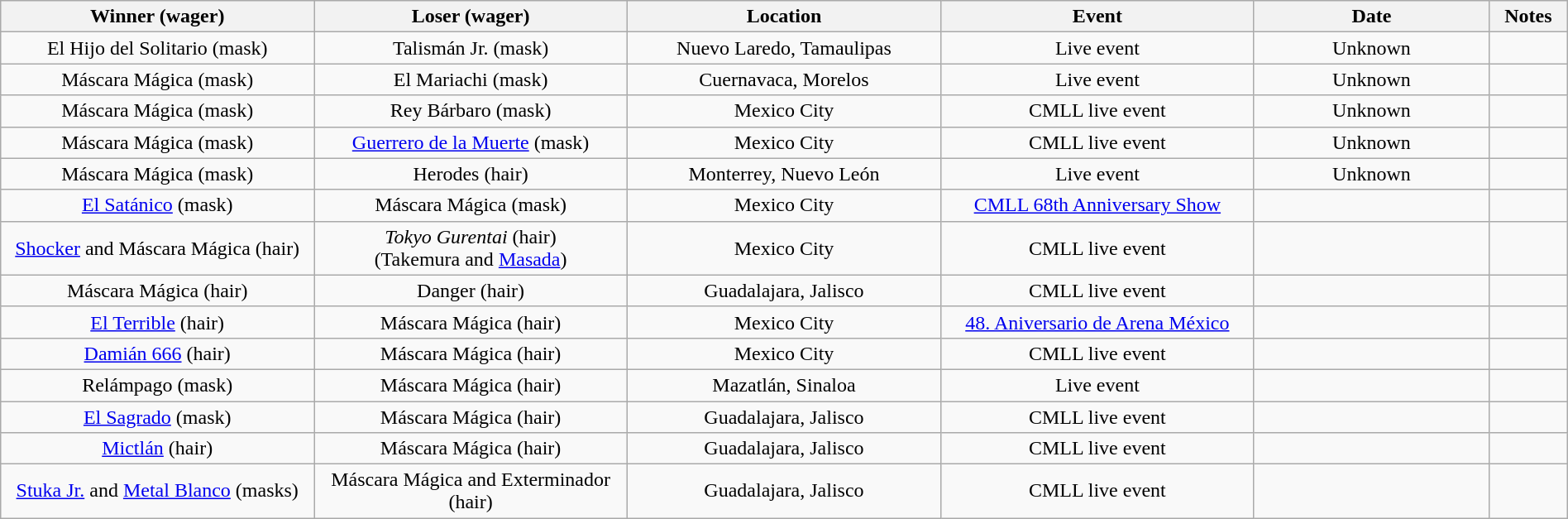<table class="wikitable sortable" width=100%  style="text-align: center">
<tr>
<th width=20% scope="col">Winner (wager)</th>
<th width=20% scope="col">Loser (wager)</th>
<th width=20% scope="col">Location</th>
<th width=20% scope="col">Event</th>
<th width=15% scope="col">Date</th>
<th class="unsortable" width=5% scope="col">Notes</th>
</tr>
<tr>
<td>El Hijo del Solitario (mask)</td>
<td>Talismán Jr. (mask)</td>
<td>Nuevo Laredo, Tamaulipas</td>
<td>Live event</td>
<td>Unknown</td>
<td> </td>
</tr>
<tr>
<td>Máscara Mágica (mask)</td>
<td>El Mariachi (mask)</td>
<td>Cuernavaca, Morelos</td>
<td>Live event</td>
<td>Unknown</td>
<td></td>
</tr>
<tr>
<td>Máscara Mágica (mask)</td>
<td>Rey Bárbaro (mask)</td>
<td>Mexico City</td>
<td>CMLL live event</td>
<td>Unknown</td>
<td></td>
</tr>
<tr>
<td>Máscara Mágica (mask)</td>
<td><a href='#'>Guerrero de la Muerte</a> (mask)</td>
<td>Mexico City</td>
<td>CMLL live event</td>
<td>Unknown</td>
<td> </td>
</tr>
<tr>
<td>Máscara Mágica (mask)</td>
<td>Herodes (hair)</td>
<td>Monterrey, Nuevo León</td>
<td>Live event</td>
<td>Unknown</td>
<td> </td>
</tr>
<tr>
<td><a href='#'>El Satánico</a> (mask)</td>
<td>Máscara Mágica (mask)</td>
<td>Mexico City</td>
<td><a href='#'>CMLL 68th Anniversary Show</a></td>
<td></td>
<td></td>
</tr>
<tr>
<td><a href='#'>Shocker</a> and Máscara Mágica (hair)</td>
<td><em>Tokyo Gurentai</em> (hair)<br>(Takemura and <a href='#'>Masada</a>)</td>
<td>Mexico City</td>
<td>CMLL live event</td>
<td></td>
<td> </td>
</tr>
<tr>
<td>Máscara Mágica (hair)</td>
<td>Danger (hair)</td>
<td>Guadalajara, Jalisco</td>
<td>CMLL live event</td>
<td></td>
<td></td>
</tr>
<tr>
<td><a href='#'>El Terrible</a> (hair)</td>
<td>Máscara Mágica (hair)</td>
<td>Mexico City</td>
<td><a href='#'>48. Aniversario de Arena México</a></td>
<td></td>
<td></td>
</tr>
<tr>
<td><a href='#'>Damián 666</a> (hair)</td>
<td>Máscara Mágica (hair)</td>
<td>Mexico City</td>
<td>CMLL live event</td>
<td></td>
<td></td>
</tr>
<tr>
<td>Relámpago (mask)</td>
<td>Máscara Mágica (hair)</td>
<td>Mazatlán, Sinaloa</td>
<td>Live event</td>
<td></td>
<td></td>
</tr>
<tr>
<td><a href='#'>El Sagrado</a> (mask)</td>
<td>Máscara Mágica (hair)</td>
<td>Guadalajara, Jalisco</td>
<td>CMLL live event</td>
<td></td>
<td> </td>
</tr>
<tr>
<td><a href='#'>Mictlán</a> (hair)</td>
<td>Máscara Mágica (hair)</td>
<td>Guadalajara, Jalisco</td>
<td>CMLL live event</td>
<td></td>
<td></td>
</tr>
<tr>
<td><a href='#'>Stuka Jr.</a> and <a href='#'>Metal Blanco</a> (masks)</td>
<td>Máscara Mágica and Exterminador (hair)</td>
<td>Guadalajara, Jalisco</td>
<td>CMLL live event</td>
<td></td>
<td></td>
</tr>
</table>
